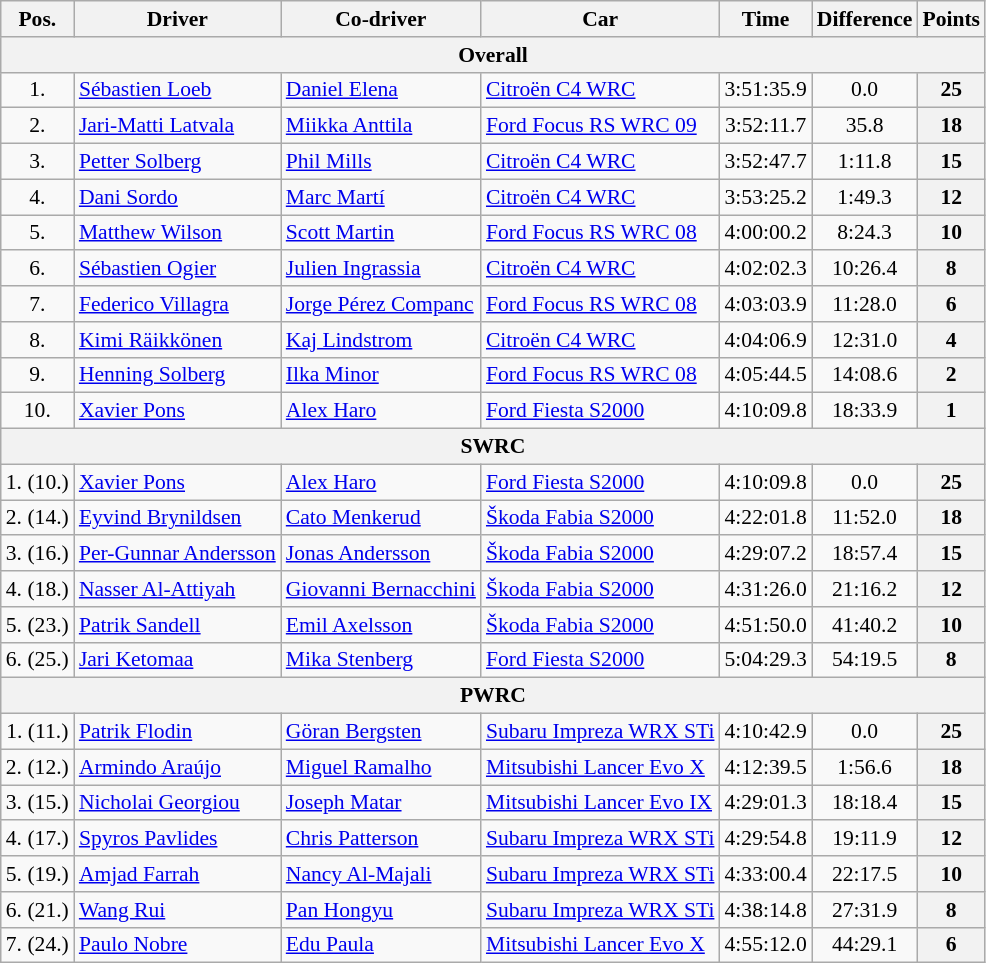<table class="wikitable" style="text-align: center; font-size: 90%; max-width: 950px;">
<tr>
<th>Pos.</th>
<th>Driver</th>
<th>Co-driver</th>
<th>Car</th>
<th>Time</th>
<th>Difference</th>
<th>Points</th>
</tr>
<tr>
<th colspan=7>Overall</th>
</tr>
<tr>
<td>1.</td>
<td align="left"> <a href='#'>Sébastien Loeb</a></td>
<td align="left"> <a href='#'>Daniel Elena</a></td>
<td align="left"><a href='#'>Citroën C4 WRC</a></td>
<td>3:51:35.9</td>
<td>0.0</td>
<th>25</th>
</tr>
<tr>
<td>2.</td>
<td align="left"> <a href='#'>Jari-Matti Latvala</a></td>
<td align="left"> <a href='#'>Miikka Anttila</a></td>
<td align="left"><a href='#'>Ford Focus RS WRC 09</a></td>
<td>3:52:11.7</td>
<td>35.8</td>
<th>18</th>
</tr>
<tr>
<td>3.</td>
<td align="left"> <a href='#'>Petter Solberg</a></td>
<td align="left"> <a href='#'>Phil Mills</a></td>
<td align="left"><a href='#'>Citroën C4 WRC</a></td>
<td>3:52:47.7</td>
<td>1:11.8</td>
<th>15</th>
</tr>
<tr>
<td>4.</td>
<td align="left"> <a href='#'>Dani Sordo</a></td>
<td align="left"> <a href='#'>Marc Martí</a></td>
<td align="left"><a href='#'>Citroën C4 WRC</a></td>
<td>3:53:25.2</td>
<td>1:49.3</td>
<th>12</th>
</tr>
<tr>
<td>5.</td>
<td align="left"> <a href='#'>Matthew Wilson</a></td>
<td align="left"> <a href='#'>Scott Martin</a></td>
<td align="left"><a href='#'>Ford Focus RS WRC 08</a></td>
<td>4:00:00.2</td>
<td>8:24.3</td>
<th>10</th>
</tr>
<tr>
<td>6.</td>
<td align="left"> <a href='#'>Sébastien Ogier</a></td>
<td align="left"> <a href='#'>Julien Ingrassia</a></td>
<td align="left"><a href='#'>Citroën C4 WRC</a></td>
<td>4:02:02.3</td>
<td>10:26.4</td>
<th>8</th>
</tr>
<tr>
<td>7.</td>
<td align="left"> <a href='#'>Federico Villagra</a></td>
<td align="left"> <a href='#'>Jorge Pérez Companc</a></td>
<td align="left"><a href='#'>Ford Focus RS WRC 08</a></td>
<td>4:03:03.9</td>
<td>11:28.0</td>
<th>6</th>
</tr>
<tr>
<td>8.</td>
<td align="left"> <a href='#'>Kimi Räikkönen</a></td>
<td align="left"> <a href='#'>Kaj Lindstrom</a></td>
<td align="left"><a href='#'>Citroën C4 WRC</a></td>
<td>4:04:06.9</td>
<td>12:31.0</td>
<th>4</th>
</tr>
<tr>
<td>9.</td>
<td align="left"> <a href='#'>Henning Solberg</a></td>
<td align="left"> <a href='#'>Ilka Minor</a></td>
<td align="left"><a href='#'>Ford Focus RS WRC 08</a></td>
<td>4:05:44.5</td>
<td>14:08.6</td>
<th>2</th>
</tr>
<tr>
<td>10.</td>
<td align="left"> <a href='#'>Xavier Pons</a></td>
<td align="left"> <a href='#'>Alex Haro</a></td>
<td align="left"><a href='#'>Ford Fiesta S2000</a></td>
<td>4:10:09.8</td>
<td>18:33.9</td>
<th>1</th>
</tr>
<tr>
<th colspan=7>SWRC</th>
</tr>
<tr>
<td>1. (10.)</td>
<td align="left"> <a href='#'>Xavier Pons</a></td>
<td align="left"> <a href='#'>Alex Haro</a></td>
<td align="left"><a href='#'>Ford Fiesta S2000</a></td>
<td>4:10:09.8</td>
<td>0.0</td>
<th>25</th>
</tr>
<tr>
<td>2. (14.)</td>
<td align="left"> <a href='#'>Eyvind Brynildsen</a></td>
<td align="left"> <a href='#'>Cato Menkerud</a></td>
<td align="left"><a href='#'>Škoda Fabia S2000</a></td>
<td>4:22:01.8</td>
<td>11:52.0</td>
<th>18</th>
</tr>
<tr>
<td>3. (16.)</td>
<td align="left"> <a href='#'>Per-Gunnar Andersson</a></td>
<td align="left"> <a href='#'>Jonas Andersson</a></td>
<td align="left"><a href='#'>Škoda Fabia S2000</a></td>
<td>4:29:07.2</td>
<td>18:57.4</td>
<th>15</th>
</tr>
<tr>
<td>4. (18.)</td>
<td align="left"> <a href='#'>Nasser Al-Attiyah</a></td>
<td align="left"> <a href='#'>Giovanni Bernacchini</a></td>
<td align="left"><a href='#'>Škoda Fabia S2000</a></td>
<td>4:31:26.0</td>
<td>21:16.2</td>
<th>12</th>
</tr>
<tr>
<td>5. (23.)</td>
<td align="left"> <a href='#'>Patrik Sandell</a></td>
<td align="left"> <a href='#'>Emil Axelsson</a></td>
<td align="left"><a href='#'>Škoda Fabia S2000</a></td>
<td>4:51:50.0</td>
<td>41:40.2</td>
<th>10</th>
</tr>
<tr>
<td>6. (25.)</td>
<td align="left"> <a href='#'>Jari Ketomaa</a></td>
<td align="left"> <a href='#'>Mika Stenberg</a></td>
<td align="left"><a href='#'>Ford Fiesta S2000</a></td>
<td>5:04:29.3</td>
<td>54:19.5</td>
<th>8</th>
</tr>
<tr>
<th colspan=7>PWRC</th>
</tr>
<tr>
<td>1. (11.)</td>
<td align="left"> <a href='#'>Patrik Flodin</a></td>
<td align="left"> <a href='#'>Göran Bergsten</a></td>
<td align="left"><a href='#'>Subaru Impreza WRX STi</a></td>
<td>4:10:42.9</td>
<td>0.0</td>
<th>25</th>
</tr>
<tr>
<td>2. (12.)</td>
<td align="left"> <a href='#'>Armindo Araújo</a></td>
<td align="left"> <a href='#'>Miguel Ramalho</a></td>
<td align="left"><a href='#'>Mitsubishi Lancer Evo X</a></td>
<td>4:12:39.5</td>
<td>1:56.6</td>
<th>18</th>
</tr>
<tr>
<td>3. (15.)</td>
<td align="left"> <a href='#'>Nicholai Georgiou</a></td>
<td align="left"> <a href='#'>Joseph Matar</a></td>
<td align="left"><a href='#'>Mitsubishi Lancer Evo IX</a></td>
<td>4:29:01.3</td>
<td>18:18.4</td>
<th>15</th>
</tr>
<tr>
<td>4. (17.)</td>
<td align="left"> <a href='#'>Spyros Pavlides</a></td>
<td align="left"> <a href='#'>Chris Patterson</a></td>
<td align="left"><a href='#'>Subaru Impreza WRX STi</a></td>
<td>4:29:54.8</td>
<td>19:11.9</td>
<th>12</th>
</tr>
<tr>
<td>5. (19.)</td>
<td align="left"> <a href='#'>Amjad Farrah</a></td>
<td align="left"> <a href='#'>Nancy Al-Majali</a></td>
<td align="left"><a href='#'>Subaru Impreza WRX STi</a></td>
<td>4:33:00.4</td>
<td>22:17.5</td>
<th>10</th>
</tr>
<tr>
<td>6. (21.)</td>
<td align="left"> <a href='#'>Wang Rui</a></td>
<td align="left"> <a href='#'>Pan Hongyu</a></td>
<td align="left"><a href='#'>Subaru Impreza WRX STi</a></td>
<td>4:38:14.8</td>
<td>27:31.9</td>
<th>8</th>
</tr>
<tr>
<td>7. (24.)</td>
<td align="left"> <a href='#'>Paulo Nobre</a></td>
<td align="left"> <a href='#'>Edu Paula</a></td>
<td align="left"><a href='#'>Mitsubishi Lancer Evo X</a></td>
<td>4:55:12.0</td>
<td>44:29.1</td>
<th>6</th>
</tr>
</table>
